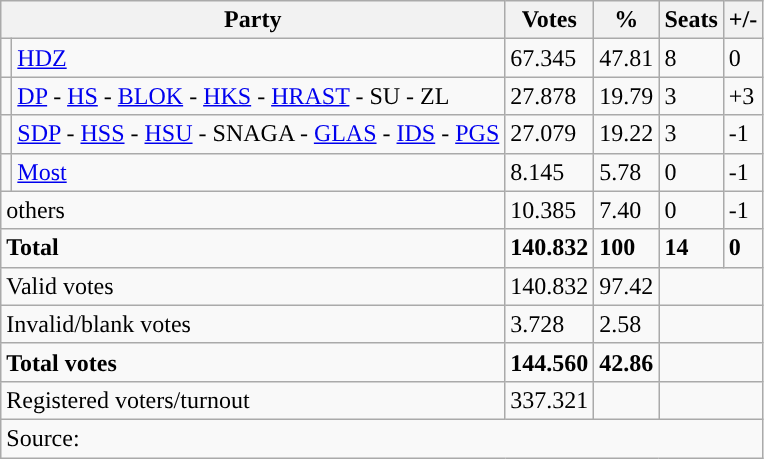<table class="wikitable" style="text-align: left;">
<tr>
<th colspan="2">Party</th>
<th>Votes</th>
<th>%</th>
<th>Seats</th>
<th>+/-</th>
</tr>
<tr>
<td style="background-color: "></td>
<td><a href='#'>HDZ</a></td>
<td>67.345</td>
<td>47.81</td>
<td>8</td>
<td>0</td>
</tr>
<tr>
<td style="background-color: "></td>
<td><a href='#'>DP</a> - <a href='#'>HS</a> - <a href='#'>BLOK</a> - <a href='#'>HKS</a> - <a href='#'>HRAST</a> - SU - ZL</td>
<td>27.878</td>
<td>19.79</td>
<td>3</td>
<td>+3</td>
</tr>
<tr>
<td style="background-color: "></td>
<td><a href='#'>SDP</a> - <a href='#'>HSS</a> - <a href='#'>HSU</a> - SNAGA - <a href='#'>GLAS</a> - <a href='#'>IDS</a> - <a href='#'>PGS</a></td>
<td>27.079</td>
<td>19.22</td>
<td>3</td>
<td>-1</td>
</tr>
<tr>
<td style="background-color: "></td>
<td><a href='#'>Most</a></td>
<td>8.145</td>
<td>5.78</td>
<td>0</td>
<td>-1</td>
</tr>
<tr>
<td colspan="2">others</td>
<td>10.385</td>
<td>7.40</td>
<td>0</td>
<td>-1</td>
</tr>
<tr>
<td colspan="2"><strong>Total</strong></td>
<td><strong>140.832</strong></td>
<td><strong>100</strong></td>
<td><strong>14</strong></td>
<td><strong>0</strong></td>
</tr>
<tr>
<td colspan="2">Valid votes</td>
<td>140.832</td>
<td>97.42</td>
<td colspan="2"></td>
</tr>
<tr>
<td colspan="2">Invalid/blank votes</td>
<td>3.728</td>
<td>2.58</td>
<td colspan="2"></td>
</tr>
<tr>
<td colspan="2"><strong>Total votes</strong></td>
<td><strong>144.560</strong></td>
<td><strong>42.86</strong></td>
<td colspan="2"></td>
</tr>
<tr>
<td colspan="2">Registered voters/turnout</td>
<td votes14="5343">337.321</td>
<td></td>
<td colspan="2"></td>
</tr>
<tr>
<td colspan="6">Source: </td>
</tr>
</table>
